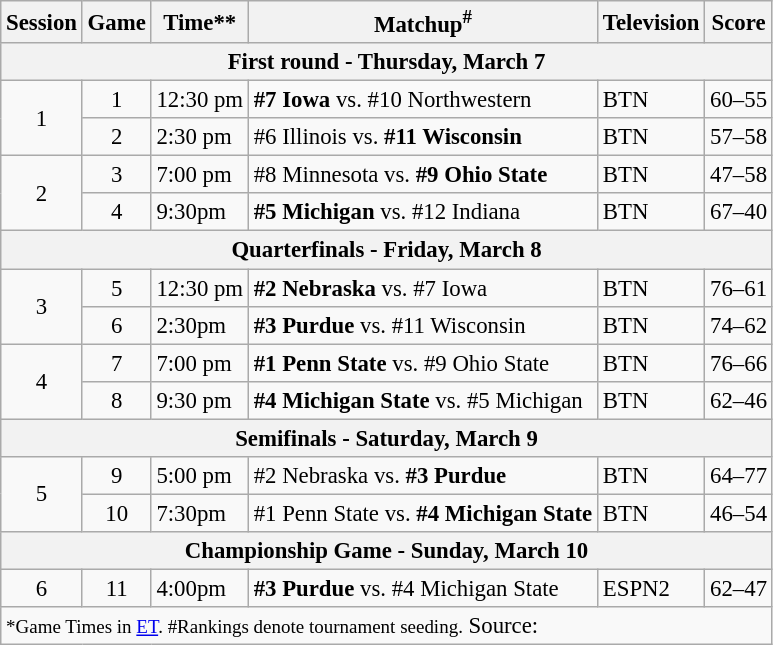<table class="wikitable" style="font-size: 95%">
<tr style="text-align:center;">
<th>Session</th>
<th>Game</th>
<th>Time**</th>
<th>Matchup<sup>#</sup></th>
<th>Television</th>
<th>Score</th>
</tr>
<tr>
<th colspan=6>First round - Thursday, March 7</th>
</tr>
<tr>
<td rowspan=2 style="text-align:center;">1</td>
<td style="text-align:center;">1</td>
<td>12:30 pm</td>
<td><strong>#7 Iowa</strong> vs. #10 Northwestern</td>
<td>BTN</td>
<td>60–55</td>
</tr>
<tr>
<td style="text-align:center;">2</td>
<td>2:30 pm</td>
<td>#6 Illinois vs. <strong>#11 Wisconsin</strong></td>
<td>BTN</td>
<td>57–58</td>
</tr>
<tr>
<td rowspan=2 style="text-align:center;">2</td>
<td style="text-align:center;">3</td>
<td>7:00 pm</td>
<td>#8 Minnesota vs. <strong>#9 Ohio State</strong></td>
<td>BTN</td>
<td>47–58</td>
</tr>
<tr>
<td style="text-align:center;">4</td>
<td>9:30pm</td>
<td><strong>#5 Michigan</strong> vs. #12 Indiana</td>
<td>BTN</td>
<td>67–40</td>
</tr>
<tr>
<th colspan=6>Quarterfinals - Friday, March 8</th>
</tr>
<tr>
<td rowspan=2 style="text-align:center;">3</td>
<td style="text-align:center;">5</td>
<td>12:30 pm</td>
<td><strong>#2 Nebraska</strong> vs. #7 Iowa</td>
<td>BTN</td>
<td>76–61</td>
</tr>
<tr>
<td style="text-align:center;">6</td>
<td>2:30pm</td>
<td><strong>#3 Purdue</strong> vs. #11 Wisconsin</td>
<td>BTN</td>
<td>74–62</td>
</tr>
<tr>
<td rowspan=2 style="text-align:center;">4</td>
<td style="text-align:center;">7</td>
<td>7:00 pm</td>
<td><strong>#1 Penn State</strong> vs. #9 Ohio State</td>
<td>BTN</td>
<td>76–66</td>
</tr>
<tr>
<td style="text-align:center;">8</td>
<td>9:30 pm</td>
<td><strong>#4 Michigan State</strong> vs. #5 Michigan</td>
<td>BTN</td>
<td>62–46</td>
</tr>
<tr>
<th colspan=6>Semifinals - Saturday, March 9</th>
</tr>
<tr>
<td rowspan=2 style="text-align:center;">5</td>
<td style="text-align:center;">9</td>
<td>5:00 pm</td>
<td>#2 Nebraska vs. <strong>#3 Purdue</strong></td>
<td>BTN</td>
<td>64–77</td>
</tr>
<tr>
<td style="text-align:center;">10</td>
<td>7:30pm</td>
<td>#1 Penn State vs. <strong>#4 Michigan State</strong></td>
<td>BTN</td>
<td>46–54</td>
</tr>
<tr>
<th colspan=6>Championship Game - Sunday, March 10</th>
</tr>
<tr>
<td style="text-align:center;">6</td>
<td style="text-align:center;">11</td>
<td>4:00pm</td>
<td><strong>#3 Purdue</strong> vs. #4 Michigan State</td>
<td>ESPN2</td>
<td>62–47</td>
</tr>
<tr>
<td colspan=6><small>*Game Times in <a href='#'>ET</a>. #Rankings denote tournament seeding.</small> Source:</td>
</tr>
</table>
